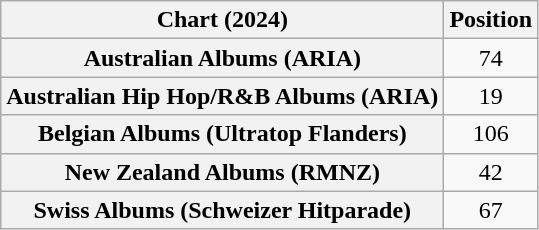<table class="wikitable sortable plainrowheaders" style="text-align:center">
<tr>
<th scope="col">Chart (2024)</th>
<th scope="col">Position</th>
</tr>
<tr>
<th scope="row">Australian Albums (ARIA)</th>
<td>74</td>
</tr>
<tr>
<th scope="row">Australian Hip Hop/R&B Albums (ARIA)</th>
<td>19</td>
</tr>
<tr>
<th scope="row">Belgian Albums (Ultratop Flanders)</th>
<td>106</td>
</tr>
<tr>
<th scope="row">New Zealand Albums (RMNZ)</th>
<td>42</td>
</tr>
<tr>
<th scope="row">Swiss Albums (Schweizer Hitparade)</th>
<td>67</td>
</tr>
</table>
